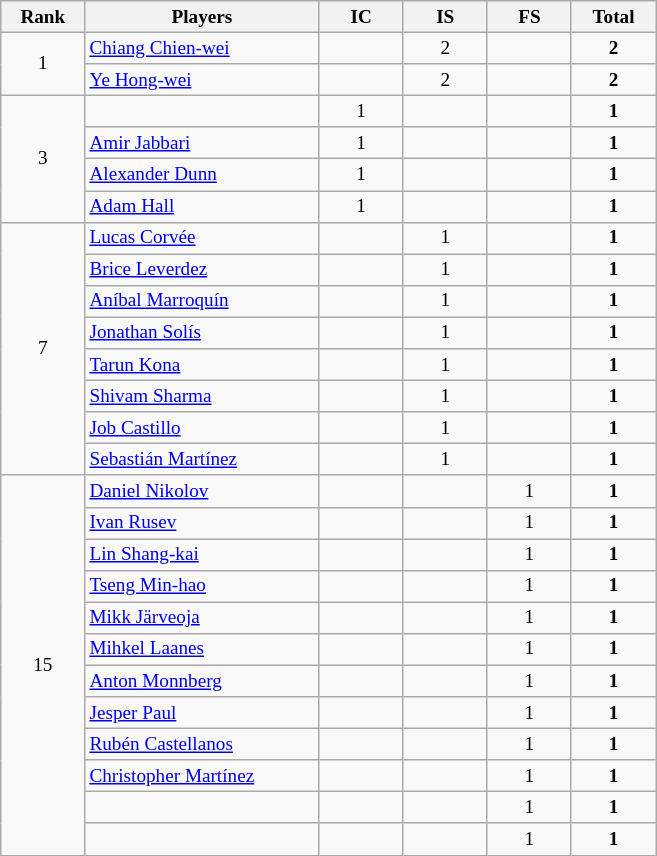<table class="wikitable" style="font-size:80%; text-align:center">
<tr>
<th width="50">Rank</th>
<th width="150">Players</th>
<th width="50">IC</th>
<th width="50">IS</th>
<th width="50">FS</th>
<th width="50">Total</th>
</tr>
<tr>
<td rowspan="2">1</td>
<td align="left"> <a href='#'>Chiang Chien-wei</a></td>
<td></td>
<td>2</td>
<td></td>
<td><strong>2</strong></td>
</tr>
<tr>
<td align="left"> <a href='#'>Ye Hong-wei</a></td>
<td></td>
<td>2</td>
<td></td>
<td><strong>2</strong></td>
</tr>
<tr>
<td rowspan="4">3</td>
<td align="left"> </td>
<td>1</td>
<td></td>
<td></td>
<td><strong>1</strong></td>
</tr>
<tr>
<td align="left"> <a href='#'>Amir Jabbari</a></td>
<td>1</td>
<td></td>
<td></td>
<td><strong>1</strong></td>
</tr>
<tr>
<td align="left"> <a href='#'>Alexander Dunn</a></td>
<td>1</td>
<td></td>
<td></td>
<td><strong>1</strong></td>
</tr>
<tr>
<td align="left"> <a href='#'>Adam Hall</a></td>
<td>1</td>
<td></td>
<td></td>
<td><strong>1</strong></td>
</tr>
<tr>
<td rowspan="8">7</td>
<td align="left"> <a href='#'>Lucas Corvée</a></td>
<td></td>
<td>1</td>
<td></td>
<td><strong>1</strong></td>
</tr>
<tr>
<td align="left"> <a href='#'>Brice Leverdez</a></td>
<td></td>
<td>1</td>
<td></td>
<td><strong>1</strong></td>
</tr>
<tr>
<td align="left"> <a href='#'>Aníbal Marroquín</a></td>
<td></td>
<td>1</td>
<td></td>
<td><strong>1</strong></td>
</tr>
<tr>
<td align="left"> <a href='#'>Jonathan Solís</a></td>
<td></td>
<td>1</td>
<td></td>
<td><strong>1</strong></td>
</tr>
<tr>
<td align="left"> <a href='#'>Tarun Kona</a></td>
<td></td>
<td>1</td>
<td></td>
<td><strong>1</strong></td>
</tr>
<tr>
<td align="left"> <a href='#'>Shivam Sharma</a></td>
<td></td>
<td>1</td>
<td></td>
<td><strong>1</strong></td>
</tr>
<tr>
<td align="left"> <a href='#'>Job Castillo</a></td>
<td></td>
<td>1</td>
<td></td>
<td><strong>1</strong></td>
</tr>
<tr>
<td align="left"> <a href='#'>Sebastián Martínez</a></td>
<td></td>
<td>1</td>
<td></td>
<td><strong>1</strong></td>
</tr>
<tr>
<td rowspan="12">15</td>
<td align="left"> <a href='#'>Daniel Nikolov</a></td>
<td></td>
<td></td>
<td>1</td>
<td><strong>1</strong></td>
</tr>
<tr>
<td align="left"> <a href='#'>Ivan Rusev</a></td>
<td></td>
<td></td>
<td>1</td>
<td><strong>1</strong></td>
</tr>
<tr>
<td align="left"> <a href='#'>Lin Shang-kai</a></td>
<td></td>
<td></td>
<td>1</td>
<td><strong>1</strong></td>
</tr>
<tr>
<td align="left"> <a href='#'>Tseng Min-hao</a></td>
<td></td>
<td></td>
<td>1</td>
<td><strong>1</strong></td>
</tr>
<tr>
<td align="left"> <a href='#'>Mikk Järveoja</a></td>
<td></td>
<td></td>
<td>1</td>
<td><strong>1</strong></td>
</tr>
<tr>
<td align="left"> <a href='#'>Mihkel Laanes</a></td>
<td></td>
<td></td>
<td>1</td>
<td><strong>1</strong></td>
</tr>
<tr>
<td align="left"> <a href='#'>Anton Monnberg</a></td>
<td></td>
<td></td>
<td>1</td>
<td><strong>1</strong></td>
</tr>
<tr>
<td align="left"> <a href='#'>Jesper Paul</a></td>
<td></td>
<td></td>
<td>1</td>
<td><strong>1</strong></td>
</tr>
<tr>
<td align="left"> <a href='#'>Rubén Castellanos</a></td>
<td></td>
<td></td>
<td>1</td>
<td><strong>1</strong></td>
</tr>
<tr>
<td align="left"> <a href='#'>Christopher Martínez</a></td>
<td></td>
<td></td>
<td>1</td>
<td><strong>1</strong></td>
</tr>
<tr>
<td align="left"> </td>
<td></td>
<td></td>
<td>1</td>
<td><strong>1</strong></td>
</tr>
<tr>
<td align="left"></td>
<td></td>
<td></td>
<td>1</td>
<td><strong>1</strong></td>
</tr>
</table>
